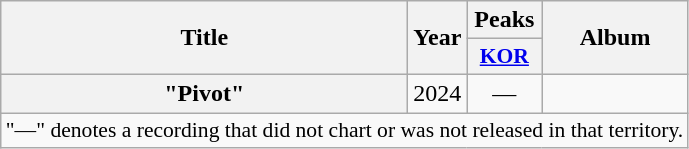<table class="wikitable plainrowheaders" style="text-align:center;">
<tr>
<th scope="col" rowspan="2" style="width:16.5em;">Title</th>
<th scope="col" rowspan="2" style="width:1em;">Year</th>
<th scope="col" colspan="1">Peaks</th>
<th scope="col" rowspan="2">Album</th>
</tr>
<tr>
<th scope="col" style="width:3em;font-size:90%;"><a href='#'>KOR</a></th>
</tr>
<tr>
<th scope="row">"Pivot"<br></th>
<td>2024</td>
<td>—</td>
<td></td>
</tr>
<tr>
<td colspan="14" style="font-size:90%">"—" denotes a recording that did not chart or was not released in that territory.</td>
</tr>
</table>
